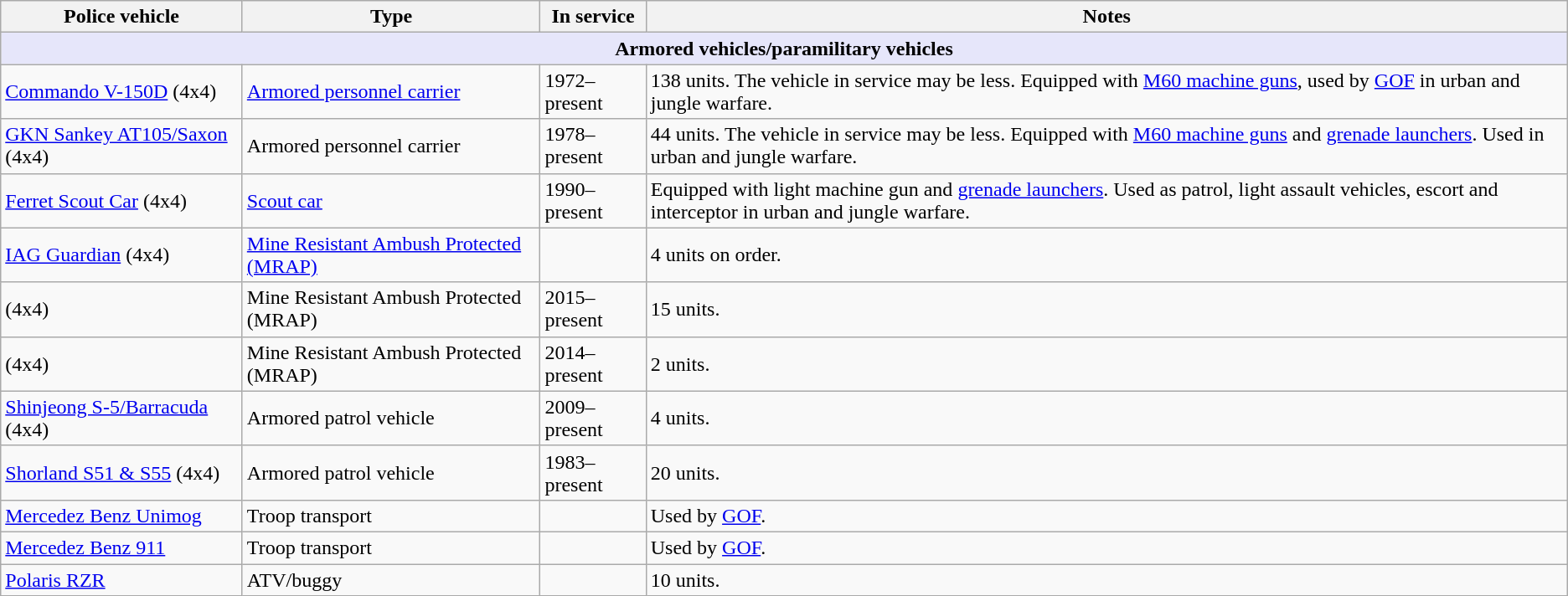<table class="wikitable">
<tr>
<th style="text-align: center;">Police vehicle</th>
<th style="text-align: center;">Type</th>
<th style="text-align: center;">In service</th>
<th style="text-align: center;">Notes</th>
</tr>
<tr>
<th style="align: center; background: lavender;" colspan="7">Armored vehicles/paramilitary vehicles</th>
</tr>
<tr>
<td><a href='#'>Commando V-150D</a> (4x4)</td>
<td><a href='#'>Armored personnel carrier</a></td>
<td>1972–present</td>
<td>138 units. The vehicle in service may be less. Equipped with <a href='#'>M60 machine guns</a>, used by <a href='#'>GOF</a> in urban and jungle warfare.</td>
</tr>
<tr>
<td><a href='#'>GKN Sankey AT105/Saxon</a> (4x4)</td>
<td>Armored personnel carrier</td>
<td>1978–present</td>
<td>44 units. The vehicle in service may be less. Equipped with <a href='#'>M60 machine guns</a> and <a href='#'>grenade launchers</a>. Used in urban and jungle warfare.</td>
</tr>
<tr>
<td><a href='#'>Ferret Scout Car</a> (4x4)</td>
<td><a href='#'>Scout car</a></td>
<td>1990–present</td>
<td>Equipped with light machine gun and <a href='#'>grenade launchers</a>. Used as patrol, light assault vehicles, escort and interceptor in urban and jungle warfare.</td>
</tr>
<tr>
<td><a href='#'>IAG Guardian</a> (4x4)</td>
<td><a href='#'>Mine Resistant Ambush Protected (MRAP)</a></td>
<td></td>
<td>4 units on order.</td>
</tr>
<tr>
<td> (4x4)</td>
<td>Mine Resistant Ambush Protected (MRAP)</td>
<td>2015–present</td>
<td>15 units.</td>
</tr>
<tr>
<td> (4x4)</td>
<td>Mine Resistant Ambush Protected (MRAP)</td>
<td>2014–present</td>
<td>2 units.</td>
</tr>
<tr>
<td><a href='#'>Shinjeong S-5/Barracuda</a> (4x4)</td>
<td>Armored patrol vehicle</td>
<td>2009–present</td>
<td>4 units.</td>
</tr>
<tr>
<td><a href='#'>Shorland S51 & S55</a> (4x4)</td>
<td>Armored patrol vehicle</td>
<td>1983–present</td>
<td>20 units.</td>
</tr>
<tr>
<td><a href='#'>Mercedez Benz Unimog</a></td>
<td>Troop transport</td>
<td></td>
<td>Used by <a href='#'>GOF</a>.</td>
</tr>
<tr>
<td><a href='#'>Mercedez Benz 911</a></td>
<td>Troop transport</td>
<td></td>
<td>Used by <a href='#'>GOF</a>.</td>
</tr>
<tr>
<td><a href='#'>Polaris RZR</a></td>
<td>ATV/buggy</td>
<td></td>
<td>10 units.</td>
</tr>
</table>
